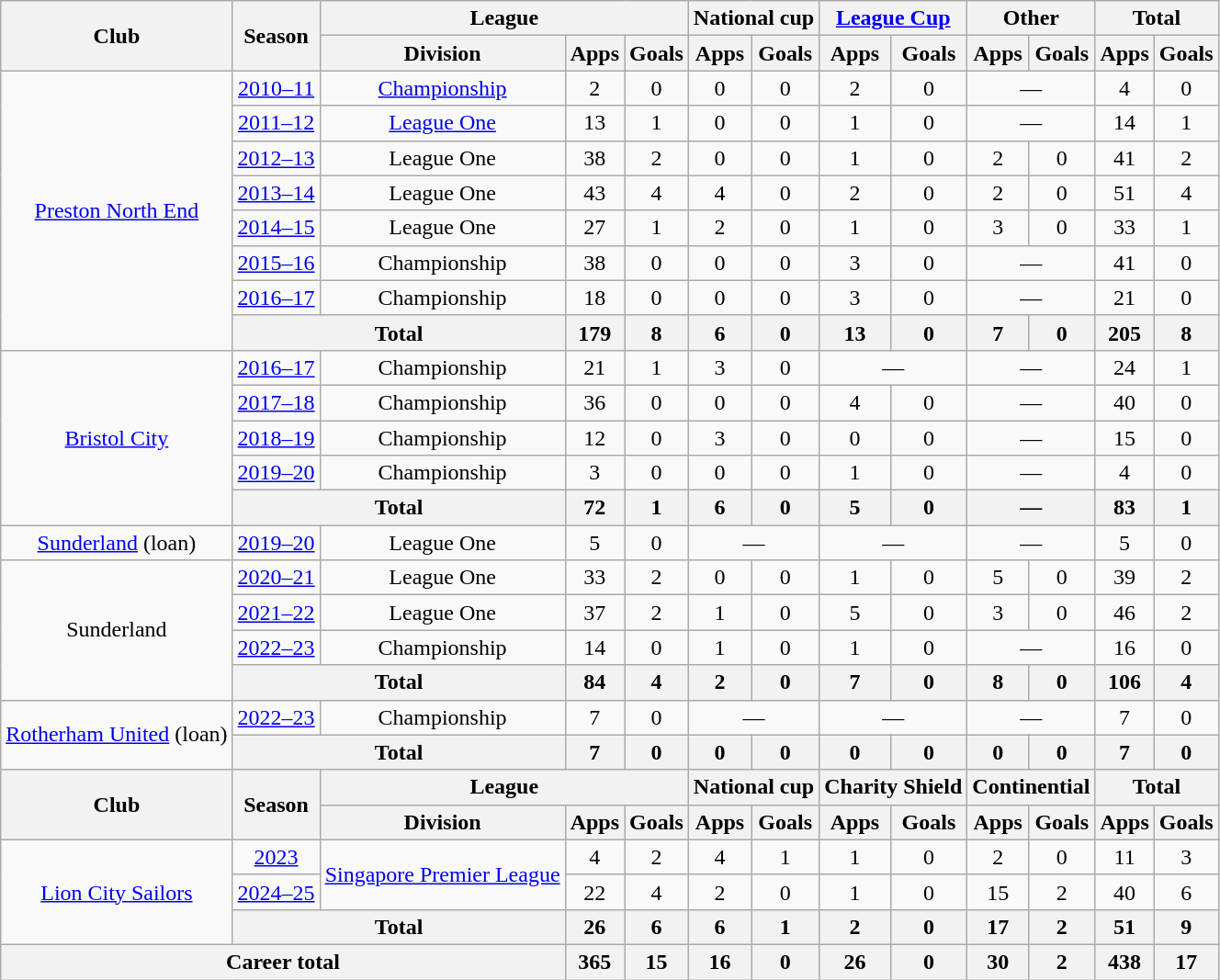<table class="wikitable" style="text-align:center">
<tr>
<th rowspan="2">Club</th>
<th rowspan="2">Season</th>
<th colspan="3">League</th>
<th colspan="2">National cup</th>
<th colspan="2"><a href='#'>League Cup</a></th>
<th colspan="2">Other</th>
<th colspan="2">Total</th>
</tr>
<tr>
<th>Division</th>
<th>Apps</th>
<th>Goals</th>
<th>Apps</th>
<th>Goals</th>
<th>Apps</th>
<th>Goals</th>
<th>Apps</th>
<th>Goals</th>
<th>Apps</th>
<th>Goals</th>
</tr>
<tr>
<td rowspan="8"><a href='#'>Preston North End</a></td>
<td><a href='#'>2010–11</a></td>
<td><a href='#'>Championship</a></td>
<td>2</td>
<td>0</td>
<td>0</td>
<td>0</td>
<td>2</td>
<td>0</td>
<td colspan="2">—</td>
<td>4</td>
<td>0</td>
</tr>
<tr>
<td><a href='#'>2011–12</a></td>
<td><a href='#'>League One</a></td>
<td>13</td>
<td>1</td>
<td>0</td>
<td>0</td>
<td>1</td>
<td>0</td>
<td colspan="2">—</td>
<td>14</td>
<td>1</td>
</tr>
<tr>
<td><a href='#'>2012–13</a></td>
<td>League One</td>
<td>38</td>
<td>2</td>
<td>0</td>
<td>0</td>
<td>1</td>
<td>0</td>
<td>2</td>
<td>0</td>
<td>41</td>
<td>2</td>
</tr>
<tr>
<td><a href='#'>2013–14</a></td>
<td>League One</td>
<td>43</td>
<td>4</td>
<td>4</td>
<td>0</td>
<td>2</td>
<td>0</td>
<td>2</td>
<td>0</td>
<td>51</td>
<td>4</td>
</tr>
<tr>
<td><a href='#'>2014–15</a></td>
<td>League One</td>
<td>27</td>
<td>1</td>
<td>2</td>
<td>0</td>
<td>1</td>
<td>0</td>
<td>3</td>
<td>0</td>
<td>33</td>
<td>1</td>
</tr>
<tr>
<td><a href='#'>2015–16</a></td>
<td>Championship</td>
<td>38</td>
<td>0</td>
<td>0</td>
<td>0</td>
<td>3</td>
<td>0</td>
<td colspan="2">—</td>
<td>41</td>
<td>0</td>
</tr>
<tr>
<td><a href='#'>2016–17</a></td>
<td>Championship</td>
<td>18</td>
<td>0</td>
<td>0</td>
<td>0</td>
<td>3</td>
<td>0</td>
<td colspan="2">—</td>
<td>21</td>
<td>0</td>
</tr>
<tr>
<th colspan=2>Total</th>
<th>179</th>
<th>8</th>
<th>6</th>
<th>0</th>
<th>13</th>
<th>0</th>
<th>7</th>
<th>0</th>
<th>205</th>
<th>8</th>
</tr>
<tr>
<td rowspan="5"><a href='#'>Bristol City</a></td>
<td><a href='#'>2016–17</a></td>
<td>Championship</td>
<td>21</td>
<td>1</td>
<td>3</td>
<td>0</td>
<td colspan="2">—</td>
<td colspan="2">—</td>
<td>24</td>
<td>1</td>
</tr>
<tr>
<td><a href='#'>2017–18</a></td>
<td>Championship</td>
<td>36</td>
<td>0</td>
<td>0</td>
<td>0</td>
<td>4</td>
<td>0</td>
<td colspan="2">—</td>
<td>40</td>
<td>0</td>
</tr>
<tr>
<td><a href='#'>2018–19</a></td>
<td>Championship</td>
<td>12</td>
<td>0</td>
<td>3</td>
<td>0</td>
<td>0</td>
<td>0</td>
<td colspan="2">—</td>
<td>15</td>
<td>0</td>
</tr>
<tr>
<td><a href='#'>2019–20</a></td>
<td>Championship</td>
<td>3</td>
<td>0</td>
<td>0</td>
<td>0</td>
<td>1</td>
<td>0</td>
<td colspan="2">—</td>
<td>4</td>
<td>0</td>
</tr>
<tr>
<th colspan=2>Total</th>
<th>72</th>
<th>1</th>
<th>6</th>
<th>0</th>
<th>5</th>
<th>0</th>
<th colspan="2">—</th>
<th>83</th>
<th>1</th>
</tr>
<tr>
<td><a href='#'>Sunderland</a> (loan)</td>
<td><a href='#'>2019–20</a></td>
<td>League One</td>
<td>5</td>
<td>0</td>
<td colspan="2">—</td>
<td colspan="2">—</td>
<td colspan="2">—</td>
<td>5</td>
<td>0</td>
</tr>
<tr>
<td rowspan=4>Sunderland</td>
<td><a href='#'>2020–21</a></td>
<td>League One</td>
<td>33</td>
<td>2</td>
<td>0</td>
<td>0</td>
<td>1</td>
<td>0</td>
<td>5</td>
<td>0</td>
<td>39</td>
<td>2</td>
</tr>
<tr>
<td><a href='#'>2021–22</a></td>
<td>League One</td>
<td>37</td>
<td>2</td>
<td>1</td>
<td>0</td>
<td>5</td>
<td>0</td>
<td>3</td>
<td>0</td>
<td>46</td>
<td>2</td>
</tr>
<tr>
<td><a href='#'>2022–23</a></td>
<td>Championship</td>
<td>14</td>
<td>0</td>
<td>1</td>
<td>0</td>
<td>1</td>
<td>0</td>
<td colspan="2">—</td>
<td>16</td>
<td>0</td>
</tr>
<tr>
<th colspan=2>Total</th>
<th>84</th>
<th>4</th>
<th>2</th>
<th>0</th>
<th>7</th>
<th>0</th>
<th>8</th>
<th>0</th>
<th>106</th>
<th>4</th>
</tr>
<tr>
<td rowspan="2"><a href='#'>Rotherham United</a> (loan)</td>
<td><a href='#'>2022–23</a></td>
<td>Championship</td>
<td>7</td>
<td>0</td>
<td colspan="2">—</td>
<td colspan="2">—</td>
<td colspan="2">—</td>
<td>7</td>
<td>0</td>
</tr>
<tr>
<th colspan="2">Total</th>
<th>7</th>
<th>0</th>
<th>0</th>
<th>0</th>
<th>0</th>
<th>0</th>
<th>0</th>
<th>0</th>
<th>7</th>
<th>0</th>
</tr>
<tr>
<th rowspan="2">Club</th>
<th rowspan="2">Season</th>
<th colspan="3">League</th>
<th colspan="2">National cup</th>
<th colspan="2">Charity Shield</th>
<th colspan="2">Continential </th>
<th colspan="2">Total</th>
</tr>
<tr>
<th>Division</th>
<th>Apps</th>
<th>Goals</th>
<th>Apps</th>
<th>Goals</th>
<th>Apps</th>
<th>Goals</th>
<th>Apps</th>
<th>Goals</th>
<th>Apps</th>
<th>Goals</th>
</tr>
<tr>
<td rowspan="3"><a href='#'>Lion City Sailors</a></td>
<td><a href='#'>2023</a></td>
<td rowspan="2"><a href='#'>Singapore Premier League</a></td>
<td>4</td>
<td>2</td>
<td>4</td>
<td>1</td>
<td>1</td>
<td>0</td>
<td>2</td>
<td>0</td>
<td>11</td>
<td>3</td>
</tr>
<tr>
<td><a href='#'>2024–25</a></td>
<td>22</td>
<td>4</td>
<td>2</td>
<td>0</td>
<td>1</td>
<td>0</td>
<td>15 </td>
<td>2 </td>
<td>40</td>
<td>6</td>
</tr>
<tr>
<th colspan=2>Total</th>
<th>26</th>
<th>6</th>
<th>6</th>
<th>1</th>
<th>2</th>
<th>0</th>
<th>17</th>
<th>2</th>
<th>51</th>
<th>9</th>
</tr>
<tr>
<th colspan=3>Career total</th>
<th>365</th>
<th>15</th>
<th>16</th>
<th>0</th>
<th>26</th>
<th>0</th>
<th>30</th>
<th>2</th>
<th>438</th>
<th>17</th>
</tr>
</table>
